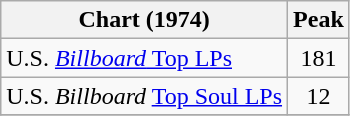<table class="wikitable">
<tr>
<th>Chart (1974)</th>
<th>Peak<br></th>
</tr>
<tr>
<td>U.S. <a href='#'><em>Billboard</em> Top LPs</a></td>
<td align="center">181</td>
</tr>
<tr>
<td>U.S. <em>Billboard</em> <a href='#'>Top Soul LPs</a></td>
<td align="center">12</td>
</tr>
<tr>
</tr>
</table>
